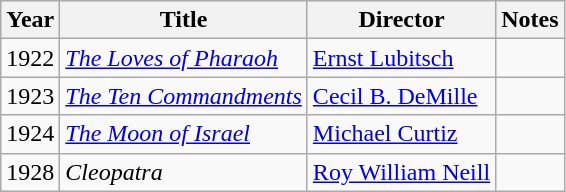<table class="wikitable sortable">
<tr>
<th>Year</th>
<th>Title</th>
<th>Director</th>
<th>Notes</th>
</tr>
<tr>
<td>1922</td>
<td><em><a href='#'>The Loves of Pharaoh</a></em></td>
<td><a href='#'>Ernst Lubitsch</a></td>
<td></td>
</tr>
<tr>
<td>1923</td>
<td><em><a href='#'>The Ten Commandments</a></em></td>
<td><a href='#'>Cecil B. DeMille</a></td>
<td></td>
</tr>
<tr>
<td>1924</td>
<td><em><a href='#'>The Moon of Israel</a></em></td>
<td><a href='#'>Michael Curtiz</a></td>
<td></td>
</tr>
<tr>
<td>1928</td>
<td><em>Cleopatra</em></td>
<td><a href='#'>Roy William Neill</a></td>
<td></td>
</tr>
</table>
